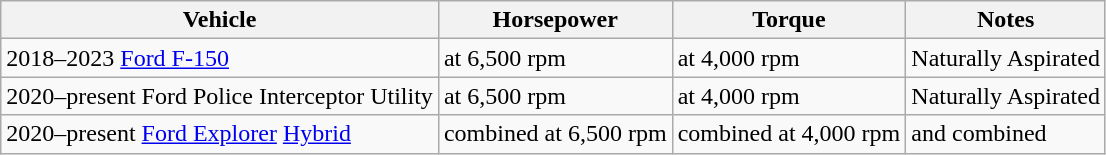<table class="wikitable">
<tr>
<th>Vehicle</th>
<th>Horsepower</th>
<th>Torque</th>
<th>Notes</th>
</tr>
<tr>
<td>2018–2023 <a href='#'>Ford F-150</a></td>
<td> at 6,500 rpm</td>
<td> at 4,000 rpm</td>
<td>Naturally Aspirated</td>
</tr>
<tr>
<td>2020–present Ford Police Interceptor Utility</td>
<td> at 6,500 rpm</td>
<td> at 4,000 rpm</td>
<td>Naturally Aspirated</td>
</tr>
<tr>
<td>2020–present <a href='#'>Ford Explorer</a> <a href='#'>Hybrid</a></td>
<td>  combined at 6,500 rpm</td>
<td>  combined at 4,000 rpm</td>
<td> and  combined</td>
</tr>
</table>
